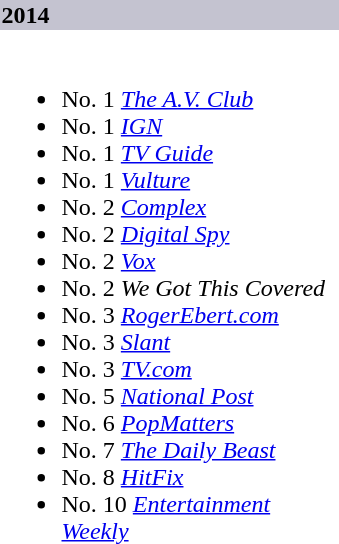<table class="collapsible">
<tr>
<th style="width:14em; background:#C4C3D0; text-align:left">2014</th>
</tr>
<tr>
<td colspan=><br><ul><li>No. 1 <em><a href='#'>The A.V. Club</a></em></li><li>No. 1 <em><a href='#'>IGN</a></em></li><li>No. 1 <em><a href='#'>TV Guide</a></em></li><li>No. 1 <em><a href='#'>Vulture</a></em></li><li>No. 2 <em><a href='#'>Complex</a></em></li><li>No. 2 <em><a href='#'>Digital Spy</a></em></li><li>No. 2 <em><a href='#'>Vox</a></em></li><li>No. 2 <em>We Got This Covered</em></li><li>No. 3 <em><a href='#'>RogerEbert.com</a></em></li><li>No. 3 <em><a href='#'>Slant</a></em></li><li>No. 3 <em><a href='#'>TV.com</a></em></li><li>No. 5 <em><a href='#'>National Post</a></em></li><li>No. 6 <em><a href='#'>PopMatters</a></em></li><li>No. 7 <em><a href='#'>The Daily Beast</a></em></li><li>No. 8 <em><a href='#'>HitFix</a></em></li><li>No. 10 <em><a href='#'>Entertainment Weekly</a></em></li></ul></td>
</tr>
</table>
